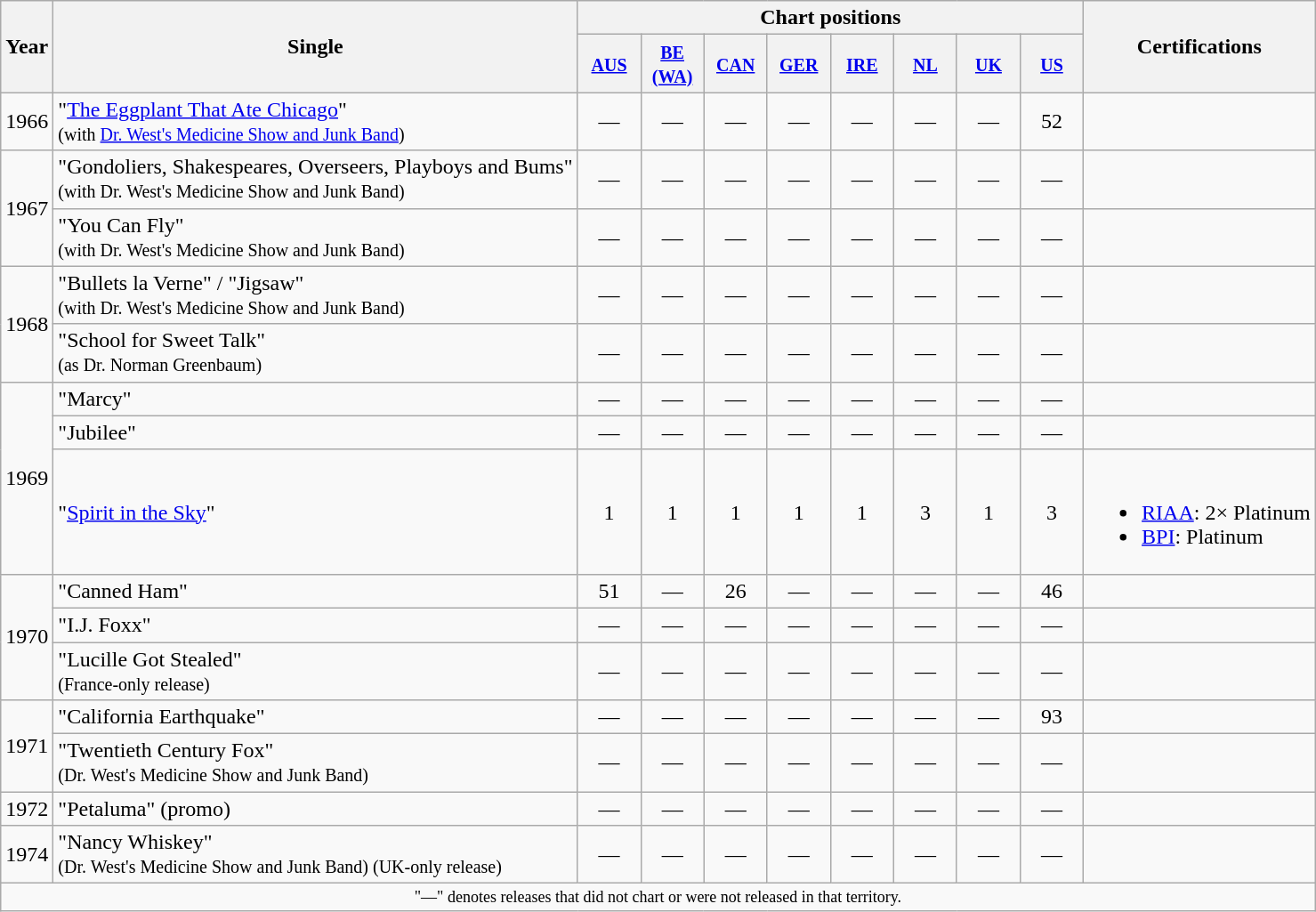<table class="wikitable">
<tr>
<th rowspan="2">Year</th>
<th rowspan="2">Single</th>
<th colspan="8">Chart positions</th>
<th rowspan="2">Certifications</th>
</tr>
<tr>
<th width=40><small><a href='#'>AUS</a></small><br></th>
<th width=40><small><a href='#'>BE (WA)</a></small><br></th>
<th width=40><small><a href='#'>CAN</a></small><br></th>
<th width=40><small><a href='#'>GER</a></small><br></th>
<th width=40><small><a href='#'>IRE</a></small><br></th>
<th width=40><small><a href='#'>NL</a></small><br></th>
<th width=40><small><a href='#'>UK</a></small><br></th>
<th width=40><small><a href='#'>US</a></small><br></th>
</tr>
<tr>
<td>1966</td>
<td>"<a href='#'>The Eggplant That Ate Chicago</a>" <br><small>(with <a href='#'>Dr. West's Medicine Show and Junk Band</a>)</small></td>
<td style="text-align:center;">—</td>
<td style="text-align:center;">—</td>
<td style="text-align:center;">—</td>
<td style="text-align:center;">—</td>
<td style="text-align:center;">—</td>
<td style="text-align:center;">—</td>
<td style="text-align:center;">—</td>
<td style="text-align:center;">52</td>
<td></td>
</tr>
<tr>
<td rowspan="2">1967</td>
<td>"Gondoliers, Shakespeares, Overseers, Playboys and Bums" <br><small>(with Dr. West's Medicine Show and Junk Band)</small></td>
<td style="text-align:center;">—</td>
<td style="text-align:center;">—</td>
<td style="text-align:center;">—</td>
<td style="text-align:center;">—</td>
<td style="text-align:center;">—</td>
<td style="text-align:center;">—</td>
<td style="text-align:center;">—</td>
<td style="text-align:center;">—</td>
<td></td>
</tr>
<tr>
<td>"You Can Fly" <br><small>(with Dr. West's Medicine Show and Junk Band)</small></td>
<td style="text-align:center;">—</td>
<td style="text-align:center;">—</td>
<td style="text-align:center;">—</td>
<td style="text-align:center;">—</td>
<td style="text-align:center;">—</td>
<td style="text-align:center;">—</td>
<td style="text-align:center;">—</td>
<td style="text-align:center;">—</td>
<td></td>
</tr>
<tr>
<td rowspan="2">1968</td>
<td>"Bullets la Verne" / "Jigsaw" <br><small>(with Dr. West's Medicine Show and Junk Band)</small></td>
<td style="text-align:center;">—</td>
<td style="text-align:center;">—</td>
<td style="text-align:center;">—</td>
<td style="text-align:center;">—</td>
<td style="text-align:center;">—</td>
<td style="text-align:center;">—</td>
<td style="text-align:center;">—</td>
<td style="text-align:center;">—</td>
<td></td>
</tr>
<tr>
<td>"School for Sweet Talk" <br><small>(as Dr. Norman Greenbaum)</small></td>
<td style="text-align:center;">—</td>
<td style="text-align:center;">—</td>
<td style="text-align:center;">—</td>
<td style="text-align:center;">—</td>
<td style="text-align:center;">—</td>
<td style="text-align:center;">—</td>
<td style="text-align:center;">—</td>
<td style="text-align:center;">—</td>
<td></td>
</tr>
<tr>
<td rowspan="3">1969</td>
<td>"Marcy"</td>
<td style="text-align:center;">—</td>
<td style="text-align:center;">—</td>
<td style="text-align:center;">—</td>
<td style="text-align:center;">—</td>
<td style="text-align:center;">—</td>
<td style="text-align:center;">—</td>
<td style="text-align:center;">—</td>
<td style="text-align:center;">—</td>
<td></td>
</tr>
<tr>
<td>"Jubilee"</td>
<td style="text-align:center;">—</td>
<td style="text-align:center;">—</td>
<td style="text-align:center;">—</td>
<td style="text-align:center;">—</td>
<td style="text-align:center;">—</td>
<td style="text-align:center;">—</td>
<td style="text-align:center;">—</td>
<td style="text-align:center;">—</td>
<td></td>
</tr>
<tr>
<td>"<a href='#'>Spirit in the Sky</a>"</td>
<td style="text-align:center;">1</td>
<td style="text-align:center;">1</td>
<td style="text-align:center;">1</td>
<td style="text-align:center;">1</td>
<td style="text-align:center;">1</td>
<td style="text-align:center;">3</td>
<td style="text-align:center;">1</td>
<td style="text-align:center;">3</td>
<td><br><ul><li><a href='#'>RIAA</a>: 2× Platinum</li><li><a href='#'>BPI</a>: Platinum</li></ul></td>
</tr>
<tr>
<td rowspan="3">1970</td>
<td>"Canned Ham"</td>
<td style="text-align:center;">51</td>
<td style="text-align:center;">—</td>
<td style="text-align:center;">26</td>
<td style="text-align:center;">—</td>
<td style="text-align:center;">—</td>
<td style="text-align:center;">—</td>
<td style="text-align:center;">—</td>
<td style="text-align:center;">46</td>
<td></td>
</tr>
<tr>
<td>"I.J. Foxx"</td>
<td style="text-align:center;">—</td>
<td style="text-align:center;">—</td>
<td style="text-align:center;">—</td>
<td style="text-align:center;">—</td>
<td style="text-align:center;">—</td>
<td style="text-align:center;">—</td>
<td style="text-align:center;">—</td>
<td style="text-align:center;">—</td>
<td></td>
</tr>
<tr>
<td>"Lucille Got Stealed" <br><small>(France-only release)</small></td>
<td style="text-align:center;">—</td>
<td style="text-align:center;">—</td>
<td style="text-align:center;">—</td>
<td style="text-align:center;">—</td>
<td style="text-align:center;">—</td>
<td style="text-align:center;">—</td>
<td style="text-align:center;">—</td>
<td style="text-align:center;">—</td>
<td></td>
</tr>
<tr>
<td rowspan="2">1971</td>
<td>"California Earthquake"</td>
<td style="text-align:center;">—</td>
<td style="text-align:center;">—</td>
<td style="text-align:center;">—</td>
<td style="text-align:center;">—</td>
<td style="text-align:center;">—</td>
<td style="text-align:center;">—</td>
<td style="text-align:center;">—</td>
<td style="text-align:center;">93</td>
<td></td>
</tr>
<tr>
<td>"Twentieth Century Fox" <br><small>(Dr. West's Medicine Show and Junk Band)</small></td>
<td style="text-align:center;">—</td>
<td style="text-align:center;">—</td>
<td style="text-align:center;">—</td>
<td style="text-align:center;">—</td>
<td style="text-align:center;">—</td>
<td style="text-align:center;">—</td>
<td style="text-align:center;">—</td>
<td style="text-align:center;">—</td>
<td></td>
</tr>
<tr>
<td>1972</td>
<td>"Petaluma" (promo)</td>
<td style="text-align:center;">—</td>
<td style="text-align:center;">—</td>
<td style="text-align:center;">—</td>
<td style="text-align:center;">—</td>
<td style="text-align:center;">—</td>
<td style="text-align:center;">—</td>
<td style="text-align:center;">—</td>
<td style="text-align:center;">—</td>
<td></td>
</tr>
<tr>
<td>1974</td>
<td>"Nancy Whiskey" <br><small>(Dr. West's Medicine Show and Junk Band) (UK-only release)</small></td>
<td style="text-align:center;">—</td>
<td style="text-align:center;">—</td>
<td style="text-align:center;">—</td>
<td style="text-align:center;">—</td>
<td style="text-align:center;">—</td>
<td style="text-align:center;">—</td>
<td style="text-align:center;">—</td>
<td style="text-align:center;">—</td>
<td></td>
</tr>
<tr>
<td colspan="11" style="text-align:center; font-size:9pt;">"—" denotes releases that did not chart or were not released in that territory.</td>
</tr>
</table>
